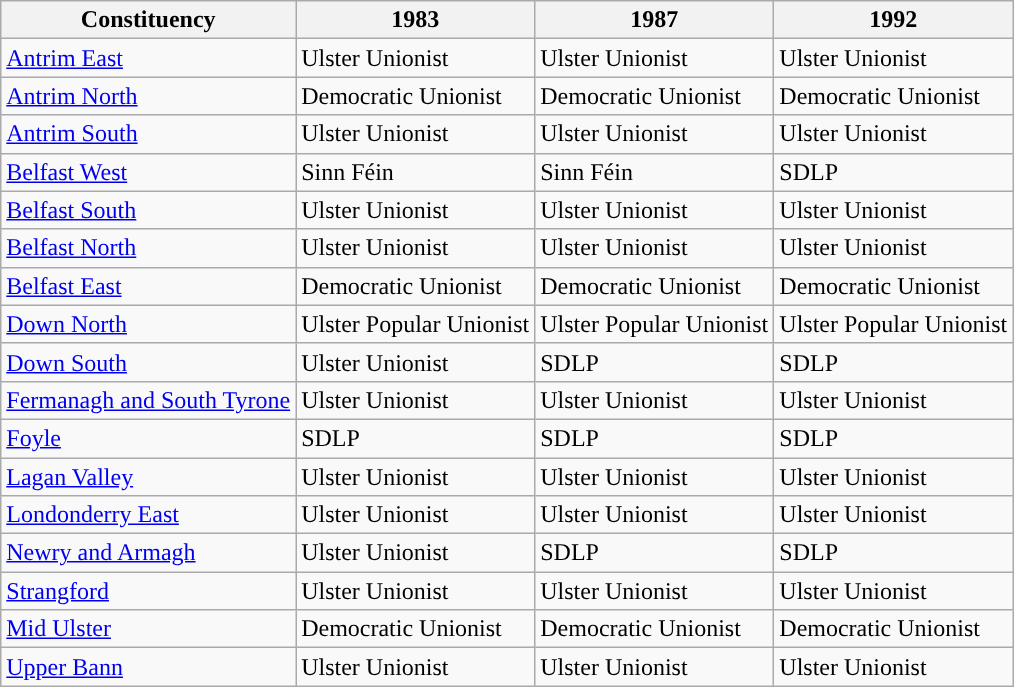<table class="wikitable">
<tr>
<th>Constituency</th>
<th>1983</th>
<th>1987</th>
<th>1992</th>
</tr>
<tr>
<td><a href='#'>Antrim East</a></td>
<td bgcolor=>Ulster Unionist</td>
<td bgcolor=>Ulster Unionist</td>
<td bgcolor=>Ulster Unionist</td>
</tr>
<tr>
<td><a href='#'>Antrim North</a></td>
<td bgcolor=>Democratic Unionist</td>
<td bgcolor=>Democratic Unionist</td>
<td bgcolor=>Democratic Unionist</td>
</tr>
<tr>
<td><a href='#'>Antrim South</a></td>
<td bgcolor=>Ulster Unionist</td>
<td bgcolor=>Ulster Unionist</td>
<td bgcolor=>Ulster Unionist</td>
</tr>
<tr>
<td><a href='#'>Belfast West</a></td>
<td>Sinn Féin</td>
<td>Sinn Féin</td>
<td>SDLP</td>
</tr>
<tr>
<td><a href='#'>Belfast South</a></td>
<td>Ulster Unionist</td>
<td>Ulster Unionist</td>
<td>Ulster Unionist</td>
</tr>
<tr>
<td><a href='#'>Belfast North</a></td>
<td>Ulster Unionist</td>
<td>Ulster Unionist</td>
<td>Ulster Unionist</td>
</tr>
<tr>
<td><a href='#'>Belfast East</a></td>
<td bgcolor=>Democratic Unionist</td>
<td bgcolor=>Democratic Unionist</td>
<td>Democratic Unionist</td>
</tr>
<tr>
<td><a href='#'>Down North</a></td>
<td>Ulster Popular Unionist</td>
<td>Ulster Popular Unionist</td>
<td>Ulster Popular Unionist</td>
</tr>
<tr>
<td><a href='#'>Down South</a></td>
<td>Ulster Unionist</td>
<td>SDLP</td>
<td>SDLP</td>
</tr>
<tr>
<td><a href='#'>Fermanagh and South Tyrone</a></td>
<td>Ulster Unionist</td>
<td>Ulster Unionist</td>
<td>Ulster Unionist</td>
</tr>
<tr>
<td><a href='#'>Foyle</a></td>
<td>SDLP</td>
<td>SDLP</td>
<td>SDLP</td>
</tr>
<tr>
<td><a href='#'>Lagan Valley</a></td>
<td>Ulster Unionist</td>
<td>Ulster Unionist</td>
<td>Ulster Unionist</td>
</tr>
<tr>
<td><a href='#'>Londonderry East</a></td>
<td>Ulster Unionist</td>
<td>Ulster Unionist</td>
<td>Ulster Unionist</td>
</tr>
<tr>
<td><a href='#'>Newry and Armagh</a></td>
<td>Ulster Unionist</td>
<td>SDLP</td>
<td>SDLP</td>
</tr>
<tr>
<td><a href='#'>Strangford</a></td>
<td>Ulster Unionist</td>
<td>Ulster Unionist</td>
<td>Ulster Unionist</td>
</tr>
<tr>
<td><a href='#'>Mid Ulster</a></td>
<td bgcolor=>Democratic Unionist</td>
<td bgcolor=>Democratic Unionist</td>
<td bgcolor=>Democratic Unionist</td>
</tr>
<tr>
<td><a href='#'>Upper Bann</a></td>
<td>Ulster Unionist</td>
<td>Ulster Unionist</td>
<td>Ulster Unionist</td>
</tr>
</table>
